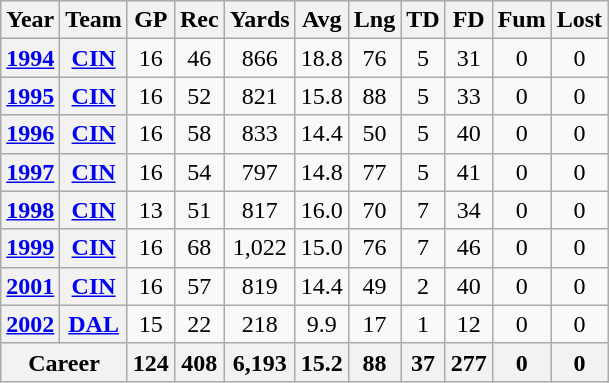<table class="wikitable" style="text-align: center;">
<tr>
<th>Year</th>
<th>Team</th>
<th>GP</th>
<th>Rec</th>
<th>Yards</th>
<th>Avg</th>
<th>Lng</th>
<th>TD</th>
<th>FD</th>
<th>Fum</th>
<th>Lost</th>
</tr>
<tr>
<th><a href='#'>1994</a></th>
<th><a href='#'>CIN</a></th>
<td>16</td>
<td>46</td>
<td>866</td>
<td>18.8</td>
<td>76</td>
<td>5</td>
<td>31</td>
<td>0</td>
<td>0</td>
</tr>
<tr>
<th><a href='#'>1995</a></th>
<th><a href='#'>CIN</a></th>
<td>16</td>
<td>52</td>
<td>821</td>
<td>15.8</td>
<td>88</td>
<td>5</td>
<td>33</td>
<td>0</td>
<td>0</td>
</tr>
<tr>
<th><a href='#'>1996</a></th>
<th><a href='#'>CIN</a></th>
<td>16</td>
<td>58</td>
<td>833</td>
<td>14.4</td>
<td>50</td>
<td>5</td>
<td>40</td>
<td>0</td>
<td>0</td>
</tr>
<tr>
<th><a href='#'>1997</a></th>
<th><a href='#'>CIN</a></th>
<td>16</td>
<td>54</td>
<td>797</td>
<td>14.8</td>
<td>77</td>
<td>5</td>
<td>41</td>
<td>0</td>
<td>0</td>
</tr>
<tr>
<th><a href='#'>1998</a></th>
<th><a href='#'>CIN</a></th>
<td>13</td>
<td>51</td>
<td>817</td>
<td>16.0</td>
<td>70</td>
<td>7</td>
<td>34</td>
<td>0</td>
<td>0</td>
</tr>
<tr>
<th><a href='#'>1999</a></th>
<th><a href='#'>CIN</a></th>
<td>16</td>
<td>68</td>
<td>1,022</td>
<td>15.0</td>
<td>76</td>
<td>7</td>
<td>46</td>
<td>0</td>
<td>0</td>
</tr>
<tr>
<th><a href='#'>2001</a></th>
<th><a href='#'>CIN</a></th>
<td>16</td>
<td>57</td>
<td>819</td>
<td>14.4</td>
<td>49</td>
<td>2</td>
<td>40</td>
<td>0</td>
<td>0</td>
</tr>
<tr>
<th><a href='#'>2002</a></th>
<th><a href='#'>DAL</a></th>
<td>15</td>
<td>22</td>
<td>218</td>
<td>9.9</td>
<td>17</td>
<td>1</td>
<td>12</td>
<td>0</td>
<td>0</td>
</tr>
<tr>
<th colspan="2">Career</th>
<th>124</th>
<th>408</th>
<th>6,193</th>
<th>15.2</th>
<th>88</th>
<th>37</th>
<th>277</th>
<th>0</th>
<th>0</th>
</tr>
</table>
